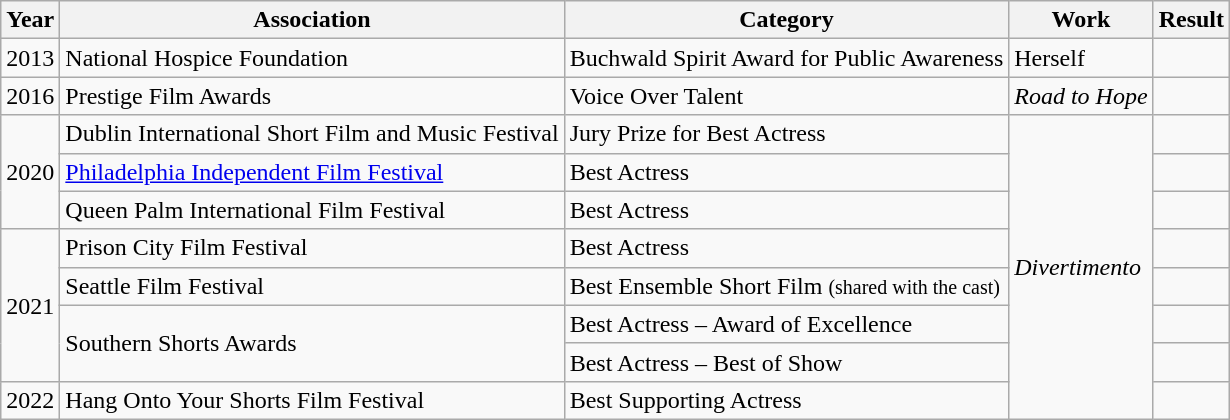<table class="wikitable">
<tr>
<th>Year</th>
<th>Association</th>
<th>Category</th>
<th>Work</th>
<th>Result</th>
</tr>
<tr>
<td>2013</td>
<td>National Hospice Foundation</td>
<td>Buchwald Spirit Award for Public Awareness</td>
<td>Herself</td>
<td></td>
</tr>
<tr>
<td>2016</td>
<td>Prestige Film Awards</td>
<td>Voice Over Talent</td>
<td><em>Road to Hope</em></td>
<td></td>
</tr>
<tr>
<td rowspan="3">2020</td>
<td>Dublin International Short Film and Music Festival</td>
<td>Jury Prize for Best Actress</td>
<td rowspan="8"><em>Divertimento</em></td>
<td></td>
</tr>
<tr>
<td><a href='#'>Philadelphia Independent Film Festival</a></td>
<td>Best Actress</td>
<td></td>
</tr>
<tr>
<td>Queen Palm International Film Festival</td>
<td>Best Actress</td>
<td></td>
</tr>
<tr>
<td rowspan="4">2021</td>
<td>Prison City Film Festival</td>
<td>Best Actress</td>
<td></td>
</tr>
<tr>
<td>Seattle Film Festival</td>
<td>Best Ensemble Short Film <small>(shared with the cast)</small></td>
<td></td>
</tr>
<tr>
<td rowspan="2">Southern Shorts Awards</td>
<td>Best Actress – Award of Excellence</td>
<td></td>
</tr>
<tr>
<td>Best Actress – Best of Show</td>
<td></td>
</tr>
<tr>
<td>2022</td>
<td>Hang Onto Your Shorts Film Festival</td>
<td>Best Supporting Actress</td>
<td></td>
</tr>
</table>
